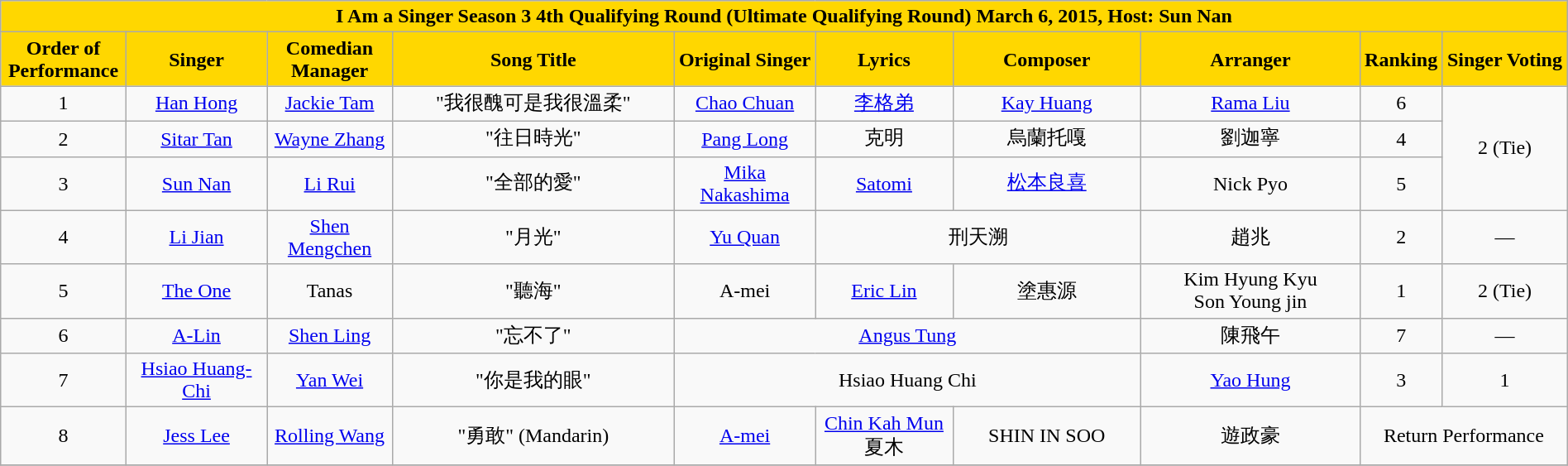<table class="wikitable sortable mw-collapsible" width="100%" style="text-align:center">
<tr align=center style="background:gold">
<td colspan="10"><div><strong>I Am a Singer Season 3 4th Qualifying Round (Ultimate Qualifying Round) March 6, 2015, Host: Sun Nan</strong></div></td>
</tr>
<tr align=center style="background:gold">
<td style="width:8%"><strong>Order of Performance</strong></td>
<td style="width:9%"><strong>Singer</strong></td>
<td style="width:8%"><strong>Comedian Manager</strong></td>
<td style="width:18%"><strong>Song Title</strong></td>
<td style="width:9%"><strong>Original Singer</strong></td>
<td style=width:10%"><strong>Lyrics</strong></td>
<td style="width:12%"><strong>Composer</strong></td>
<td style="width:14%"><strong>Arranger</strong></td>
<td style="width:5%"><strong>Ranking</strong></td>
<td style="width:8%"><strong>Singer Voting</strong></td>
</tr>
<tr>
<td>1</td>
<td><a href='#'>Han Hong</a></td>
<td><a href='#'>Jackie Tam</a></td>
<td>"我很醜可是我很溫柔"</td>
<td><a href='#'>Chao Chuan</a></td>
<td><a href='#'>李格弟</a></td>
<td><a href='#'>Kay Huang</a></td>
<td><a href='#'>Rama Liu</a></td>
<td>6</td>
<td rowspan="3">2 (Tie)</td>
</tr>
<tr>
<td>2</td>
<td><a href='#'>Sitar Tan</a></td>
<td><a href='#'>Wayne Zhang</a></td>
<td>"往日時光"</td>
<td><a href='#'>Pang Long</a></td>
<td>克明</td>
<td>烏蘭托嘎</td>
<td>劉迦寧</td>
<td>4</td>
</tr>
<tr>
<td>3</td>
<td><a href='#'>Sun Nan</a></td>
<td><a href='#'>Li Rui</a></td>
<td>"全部的愛"</td>
<td><a href='#'>Mika Nakashima</a></td>
<td><a href='#'>Satomi</a></td>
<td><a href='#'>松本良喜</a></td>
<td>Nick Pyo</td>
<td>5</td>
</tr>
<tr>
<td>4</td>
<td><a href='#'>Li Jian</a></td>
<td><a href='#'>Shen Mengchen</a></td>
<td>"月光"</td>
<td><a href='#'>Yu Quan</a></td>
<td colspan="2">刑天溯</td>
<td>趙兆</td>
<td>2</td>
<td>—</td>
</tr>
<tr>
<td>5</td>
<td><a href='#'>The One</a></td>
<td>Tanas</td>
<td>"聽海"</td>
<td>A-mei</td>
<td><a href='#'>Eric Lin</a></td>
<td>塗惠源</td>
<td>Kim Hyung Kyu<br>Son Young jin</td>
<td>1</td>
<td>2 (Tie)</td>
</tr>
<tr>
<td>6</td>
<td><a href='#'>A-Lin</a></td>
<td><a href='#'>Shen Ling</a></td>
<td>"忘不了"</td>
<td colspan="3"><a href='#'>Angus Tung</a></td>
<td>陳飛午</td>
<td>7</td>
<td>—</td>
</tr>
<tr>
<td>7</td>
<td><a href='#'>Hsiao Huang-Chi</a></td>
<td><a href='#'>Yan Wei</a></td>
<td>"你是我的眼"</td>
<td colspan="3">Hsiao Huang Chi</td>
<td><a href='#'>Yao Hung</a></td>
<td>3</td>
<td>1</td>
</tr>
<tr>
<td>8</td>
<td><a href='#'>Jess Lee</a></td>
<td><a href='#'>Rolling Wang</a></td>
<td>"勇敢" (Mandarin)</td>
<td><a href='#'>A-mei</a></td>
<td><a href='#'>Chin Kah Mun</a><br>夏木</td>
<td>SHIN IN SOO</td>
<td>遊政豪</td>
<td colspan="2">Return Performance</td>
</tr>
<tr>
</tr>
</table>
